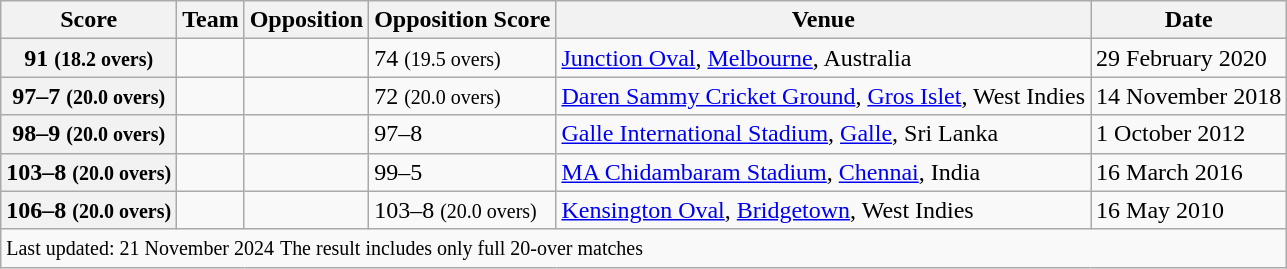<table class="wikitable sortable">
<tr>
<th>Score</th>
<th>Team</th>
<th>Opposition</th>
<th>Opposition Score</th>
<th>Venue</th>
<th>Date</th>
</tr>
<tr>
<th>91 <small>(18.2 overs)</small></th>
<td></td>
<td></td>
<td>74 <small>(19.5 overs)</small></td>
<td><a href='#'>Junction Oval</a>, <a href='#'>Melbourne</a>, Australia</td>
<td>29 February 2020</td>
</tr>
<tr>
<th>97–7 <small>(20.0 overs)</small></th>
<td></td>
<td></td>
<td>72 <small>(20.0 overs)</small></td>
<td><a href='#'>Daren Sammy Cricket Ground</a>, <a href='#'>Gros Islet</a>, West Indies</td>
<td>14 November 2018</td>
</tr>
<tr>
<th>98–9 <small>(20.0 overs)</small></th>
<td></td>
<td></td>
<td>97–8</td>
<td><a href='#'>Galle International Stadium</a>, <a href='#'>Galle</a>, Sri Lanka</td>
<td>1 October 2012</td>
</tr>
<tr>
<th>103–8 <small>(20.0 overs)</small></th>
<td></td>
<td></td>
<td>99–5</td>
<td><a href='#'>MA Chidambaram Stadium</a>, <a href='#'>Chennai</a>, India</td>
<td>16 March 2016</td>
</tr>
<tr>
<th>106–8 <small>(20.0 overs)</small></th>
<td></td>
<td></td>
<td>103–8 <small>(20.0 overs)</small></td>
<td><a href='#'>Kensington Oval</a>, <a href='#'>Bridgetown</a>, West Indies</td>
<td>16 May 2010</td>
</tr>
<tr>
<td colspan="6"><small>Last updated: 21 November 2024</small> <small>The result includes only full 20-over matches</small></td>
</tr>
</table>
